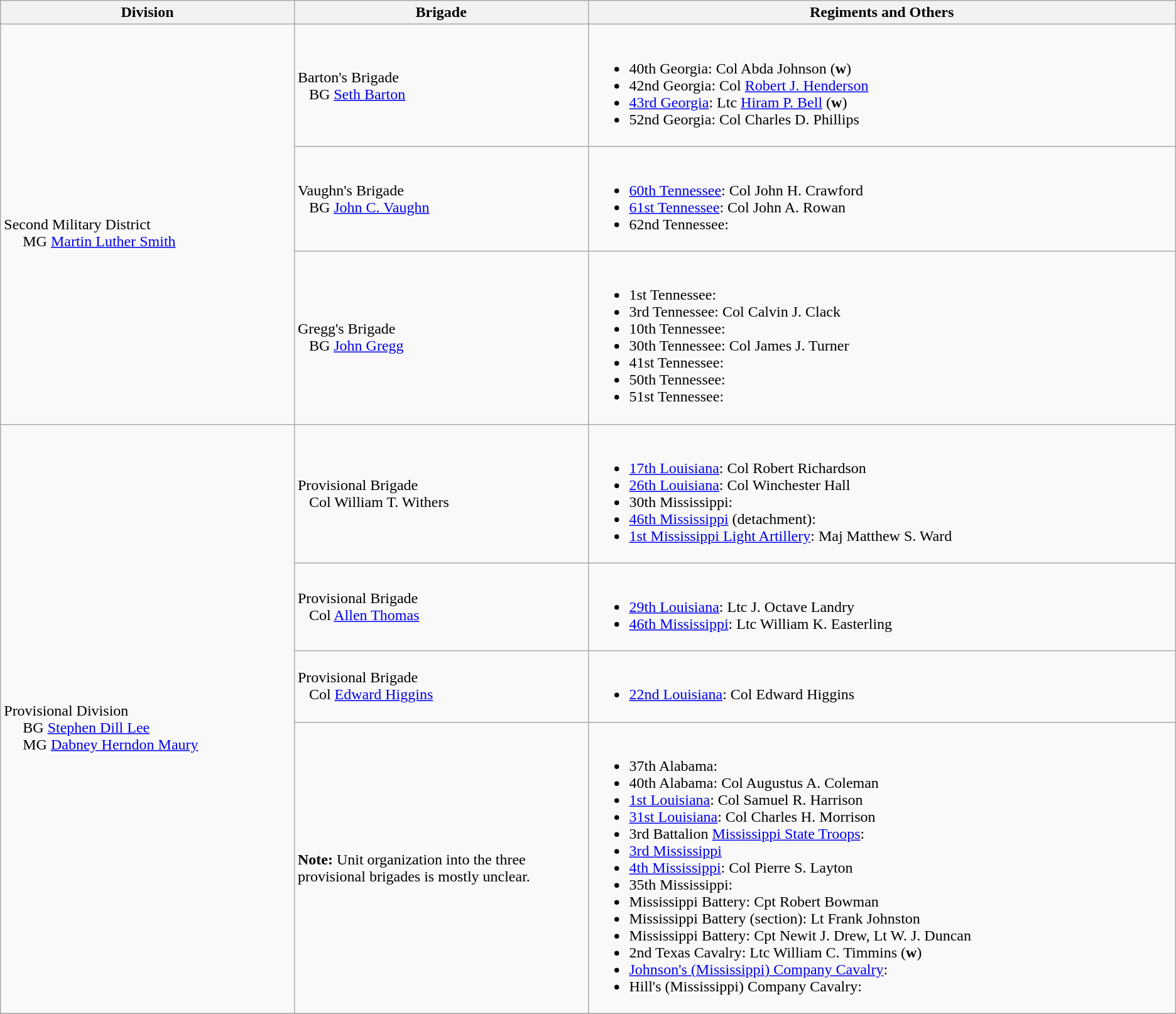<table class="wikitable">
<tr>
<th width=25%>Division</th>
<th width=25%>Brigade</th>
<th>Regiments and Others</th>
</tr>
<tr>
<td rowspan=3><br>Second Military District
<br>    
MG <a href='#'>Martin Luther Smith</a><br></td>
<td>Barton's Brigade<br>  
BG <a href='#'>Seth Barton</a></td>
<td><br><ul><li>40th Georgia: Col Abda Johnson (<strong>w</strong>)</li><li>42nd Georgia: Col <a href='#'>Robert J. Henderson</a></li><li><a href='#'>43rd Georgia</a>: Ltc <a href='#'>Hiram P. Bell</a> (<strong>w</strong>)</li><li>52nd Georgia: Col Charles D. Phillips</li></ul></td>
</tr>
<tr>
<td>Vaughn's Brigade<br>  
BG <a href='#'>John C. Vaughn</a></td>
<td><br><ul><li><a href='#'>60th Tennessee</a>: Col John H. Crawford</li><li><a href='#'>61st Tennessee</a>: Col John A. Rowan</li><li>62nd Tennessee:</li></ul></td>
</tr>
<tr>
<td>Gregg's Brigade<br>  
BG <a href='#'>John Gregg</a></td>
<td><br><ul><li>1st Tennessee:</li><li>3rd Tennessee: Col Calvin J. Clack</li><li>10th Tennessee:</li><li>30th Tennessee: Col James J. Turner</li><li>41st Tennessee:</li><li>50th Tennessee:</li><li>51st Tennessee:</li></ul></td>
</tr>
<tr>
<td rowspan=4><br>Provisional Division
<br>    
BG <a href='#'>Stephen Dill Lee</a><br>    
MG <a href='#'>Dabney Herndon Maury</a></td>
<td>Provisional Brigade<br>  
Col William T. Withers</td>
<td><br><ul><li><a href='#'>17th Louisiana</a>: Col Robert Richardson</li><li><a href='#'>26th Louisiana</a>: Col Winchester Hall</li><li>30th Mississippi:</li><li><a href='#'>46th Mississippi</a> (detachment):</li><li><a href='#'>1st Mississippi Light Artillery</a>: Maj Matthew S. Ward</li></ul></td>
</tr>
<tr>
<td>Provisional Brigade<br>  
Col <a href='#'>Allen Thomas</a></td>
<td><br><ul><li><a href='#'>29th Louisiana</a>: Ltc J. Octave Landry</li><li><a href='#'>46th Mississippi</a>: Ltc William K. Easterling</li></ul></td>
</tr>
<tr>
<td>Provisional Brigade<br>  
Col <a href='#'>Edward Higgins</a></td>
<td><br><ul><li><a href='#'>22nd Louisiana</a>: Col Edward Higgins</li></ul></td>
</tr>
<tr>
<td><strong>Note:</strong> Unit organization into the three provisional brigades is mostly unclear.</td>
<td><br><ul><li>37th Alabama:</li><li>40th Alabama: Col Augustus A. Coleman</li><li><a href='#'>1st Louisiana</a>: Col Samuel R. Harrison</li><li><a href='#'>31st Louisiana</a>: Col Charles H. Morrison</li><li>3rd Battalion <a href='#'>Mississippi State Troops</a>:</li><li><a href='#'>3rd Mississippi</a></li><li><a href='#'>4th Mississippi</a>: Col Pierre S. Layton</li><li>35th Mississippi:</li><li>Mississippi Battery: Cpt Robert Bowman</li><li>Mississippi Battery (section): Lt Frank Johnston</li><li>Mississippi Battery: Cpt Newit J. Drew, Lt W. J. Duncan</li><li>2nd Texas Cavalry: Ltc William C. Timmins (<strong>w</strong>)</li><li><a href='#'>Johnson's (Mississippi) Company Cavalry</a>:</li><li>Hill's (Mississippi) Company Cavalry:</li></ul></td>
</tr>
<tr>
</tr>
</table>
